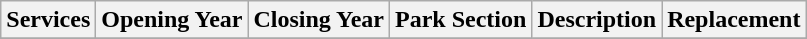<table class="wikitable" style="text-align: center;" align="center">
<tr>
<th>Services</th>
<th>Opening Year</th>
<th>Closing Year</th>
<th>Park Section</th>
<th>Description</th>
<th>Replacement</th>
</tr>
<tr>
</tr>
</table>
